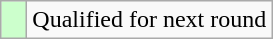<table class="wikitable">
<tr>
<td style="width:10px; background:#cfc"></td>
<td>Qualified for next round</td>
</tr>
</table>
